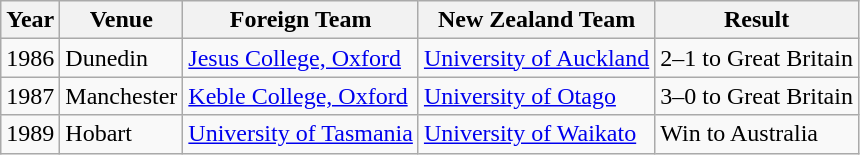<table class="wikitable">
<tr>
<th>Year</th>
<th>Venue</th>
<th>Foreign Team</th>
<th>New Zealand Team</th>
<th>Result</th>
</tr>
<tr>
<td>1986</td>
<td>Dunedin</td>
<td><a href='#'>Jesus College, Oxford</a></td>
<td><a href='#'>University of Auckland</a></td>
<td>2–1 to Great Britain</td>
</tr>
<tr>
<td>1987</td>
<td>Manchester</td>
<td><a href='#'>Keble College, Oxford</a></td>
<td><a href='#'>University of Otago</a></td>
<td>3–0 to Great Britain</td>
</tr>
<tr>
<td>1989</td>
<td>Hobart</td>
<td><a href='#'>University of Tasmania</a></td>
<td><a href='#'>University of Waikato</a></td>
<td>Win to Australia</td>
</tr>
</table>
